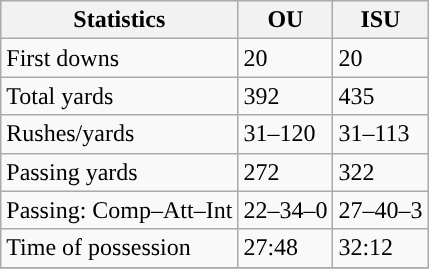<table class="wikitable" style="float: left;">
<tr>
<th>Statistics</th>
<th>OU</th>
<th>ISU</th>
</tr>
<tr>
<td>First downs</td>
<td>20</td>
<td>20</td>
</tr>
<tr>
<td>Total yards</td>
<td>392</td>
<td>435</td>
</tr>
<tr>
<td>Rushes/yards</td>
<td>31–120</td>
<td>31–113</td>
</tr>
<tr>
<td>Passing yards</td>
<td>272</td>
<td>322</td>
</tr>
<tr>
<td>Passing: Comp–Att–Int</td>
<td>22–34–0</td>
<td>27–40–3</td>
</tr>
<tr>
<td>Time of possession</td>
<td>27:48</td>
<td>32:12</td>
</tr>
<tr>
</tr>
</table>
